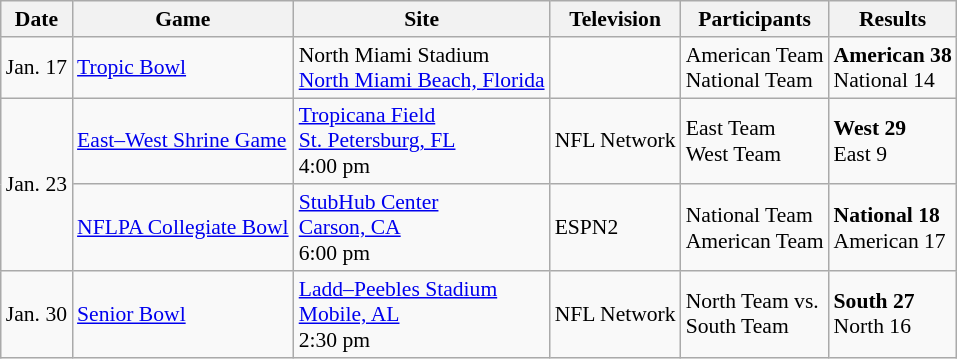<table class="wikitable" style="font-size:90%;">
<tr>
<th>Date</th>
<th>Game</th>
<th>Site</th>
<th>Television</th>
<th>Participants</th>
<th>Results</th>
</tr>
<tr>
<td>Jan. 17</td>
<td><a href='#'>Tropic Bowl</a></td>
<td>North Miami Stadium<br><a href='#'>North Miami Beach, Florida</a></td>
<td></td>
<td>American Team<br>National Team</td>
<td><strong>American 38</strong><br>National 14</td>
</tr>
<tr>
<td rowspan=2>Jan. 23</td>
<td><a href='#'>East–West Shrine Game</a></td>
<td><a href='#'>Tropicana Field</a><br><a href='#'>St. Petersburg, FL</a><br>4:00 pm</td>
<td>NFL Network</td>
<td>East Team<br>West Team</td>
<td><strong>West 29</strong><br> East 9</td>
</tr>
<tr>
<td><a href='#'>NFLPA Collegiate Bowl</a></td>
<td><a href='#'>StubHub Center</a><br><a href='#'>Carson, CA</a><br>6:00 pm</td>
<td>ESPN2</td>
<td>National Team<br>American Team</td>
<td><strong>National 18</strong><br> American 17</td>
</tr>
<tr>
<td style=white-space:nowrap>Jan. 30</td>
<td><a href='#'>Senior Bowl</a></td>
<td><a href='#'>Ladd–Peebles Stadium</a><br><a href='#'>Mobile, AL</a><br>2:30 pm</td>
<td>NFL Network</td>
<td>North Team vs.<br>South Team</td>
<td><strong>South 27</strong><br> North 16</td>
</tr>
</table>
